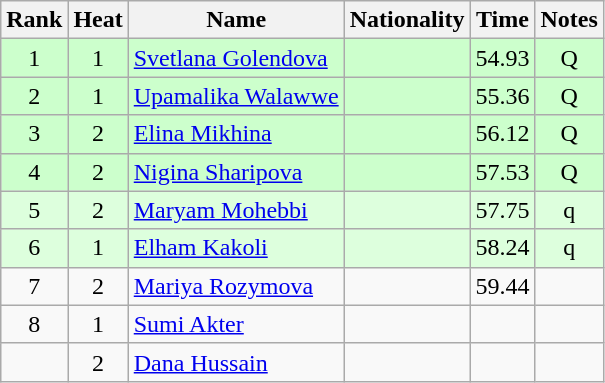<table class="wikitable sortable" style="text-align:center">
<tr>
<th>Rank</th>
<th>Heat</th>
<th>Name</th>
<th>Nationality</th>
<th>Time</th>
<th>Notes</th>
</tr>
<tr bgcolor=ccffcc>
<td>1</td>
<td>1</td>
<td align=left><a href='#'>Svetlana Golendova</a></td>
<td align=left></td>
<td>54.93</td>
<td>Q</td>
</tr>
<tr bgcolor=ccffcc>
<td>2</td>
<td>1</td>
<td align=left><a href='#'>Upamalika Walawwe</a></td>
<td align=left></td>
<td>55.36</td>
<td>Q</td>
</tr>
<tr bgcolor=ccffcc>
<td>3</td>
<td>2</td>
<td align=left><a href='#'>Elina Mikhina</a></td>
<td align=left></td>
<td>56.12</td>
<td>Q</td>
</tr>
<tr bgcolor=ccffcc>
<td>4</td>
<td>2</td>
<td align=left><a href='#'>Nigina Sharipova</a></td>
<td align=left></td>
<td>57.53</td>
<td>Q</td>
</tr>
<tr bgcolor=ddffdd>
<td>5</td>
<td>2</td>
<td align=left><a href='#'>Maryam Mohebbi</a></td>
<td align=left></td>
<td>57.75</td>
<td>q</td>
</tr>
<tr bgcolor=ddffdd>
<td>6</td>
<td>1</td>
<td align=left><a href='#'>Elham Kakoli</a></td>
<td align=left></td>
<td>58.24</td>
<td>q</td>
</tr>
<tr>
<td>7</td>
<td>2</td>
<td align=left><a href='#'>Mariya Rozymova</a></td>
<td align=left></td>
<td>59.44</td>
<td></td>
</tr>
<tr>
<td>8</td>
<td>1</td>
<td align=left><a href='#'>Sumi Akter</a></td>
<td align=left></td>
<td></td>
<td></td>
</tr>
<tr>
<td></td>
<td>2</td>
<td align=left><a href='#'>Dana Hussain</a></td>
<td align=left></td>
<td></td>
<td></td>
</tr>
</table>
